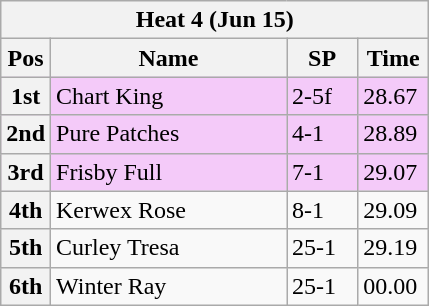<table class="wikitable">
<tr>
<th colspan="6">Heat 4 (Jun 15)</th>
</tr>
<tr>
<th width=20>Pos</th>
<th width=150>Name</th>
<th width=40>SP</th>
<th width=40>Time</th>
</tr>
<tr style="background: #f4caf9;">
<th>1st</th>
<td>Chart King</td>
<td>2-5f</td>
<td>28.67</td>
</tr>
<tr style="background: #f4caf9;">
<th>2nd</th>
<td>Pure Patches</td>
<td>4-1</td>
<td>28.89</td>
</tr>
<tr style="background: #f4caf9;">
<th>3rd</th>
<td>Frisby Full</td>
<td>7-1</td>
<td>29.07</td>
</tr>
<tr>
<th>4th</th>
<td>Kerwex Rose</td>
<td>8-1</td>
<td>29.09</td>
</tr>
<tr>
<th>5th</th>
<td>Curley Tresa</td>
<td>25-1</td>
<td>29.19</td>
</tr>
<tr>
<th>6th</th>
<td>Winter Ray</td>
<td>25-1</td>
<td>00.00</td>
</tr>
</table>
